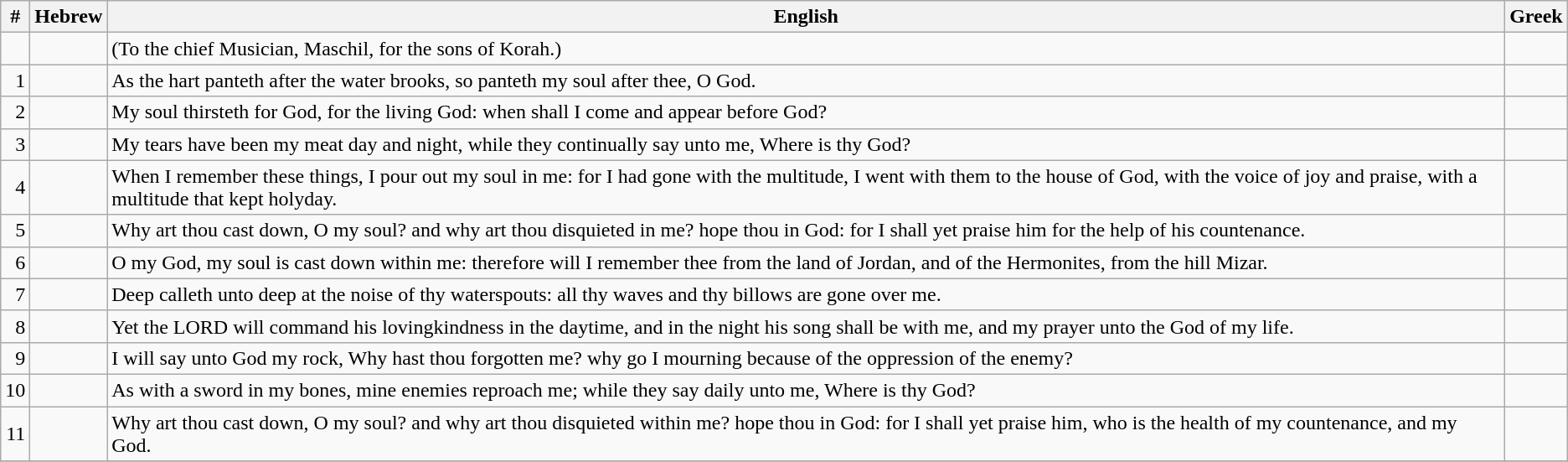<table class=wikitable>
<tr>
<th>#</th>
<th>Hebrew</th>
<th>English</th>
<th>Greek</th>
</tr>
<tr>
<td style="text-align:right"></td>
<td style="text-align:right"></td>
<td>(To the chief Musician, Maschil, for the sons of Korah.)</td>
<td></td>
</tr>
<tr>
<td style="text-align:right">1</td>
<td style="text-align:right"></td>
<td>As the hart panteth after the water brooks, so panteth my soul after thee, O God.</td>
<td></td>
</tr>
<tr>
<td style="text-align:right">2</td>
<td style="text-align:right"></td>
<td>My soul thirsteth for God, for the living God: when shall I come and appear before God?</td>
<td></td>
</tr>
<tr>
<td style="text-align:right">3</td>
<td style="text-align:right"></td>
<td>My tears have been my meat day and night, while they continually say unto me, Where is thy God?</td>
<td></td>
</tr>
<tr>
<td style="text-align:right">4</td>
<td style="text-align:right"></td>
<td>When I remember these things, I pour out my soul in me: for I had gone with the multitude, I went with them to the house of God, with the voice of joy and praise, with a multitude that kept holyday.</td>
<td></td>
</tr>
<tr>
<td style="text-align:right">5</td>
<td style="text-align:right"></td>
<td>Why art thou cast down, O my soul? and why art thou disquieted in me? hope thou in God: for I shall yet praise him for the help of his countenance.</td>
<td></td>
</tr>
<tr>
<td style="text-align:right">6</td>
<td style="text-align:right"></td>
<td>O my God, my soul is cast down within me: therefore will I remember thee from the land of Jordan, and of the Hermonites, from the hill Mizar.</td>
<td></td>
</tr>
<tr>
<td style="text-align:right">7</td>
<td style="text-align:right"></td>
<td>Deep calleth unto deep at the noise of thy waterspouts: all thy waves and thy billows are gone over me.</td>
<td></td>
</tr>
<tr>
<td style="text-align:right">8</td>
<td style="text-align:right"></td>
<td>Yet the LORD will command his lovingkindness in the daytime, and in the night his song shall be with me, and my prayer unto the God of my life.</td>
<td></td>
</tr>
<tr>
<td style="text-align:right">9</td>
<td style="text-align:right"></td>
<td>I will say unto God my rock, Why hast thou forgotten me? why go I mourning because of the oppression of the enemy?</td>
<td></td>
</tr>
<tr>
<td style="text-align:right">10</td>
<td style="text-align:right"></td>
<td>As with a sword in my bones, mine enemies reproach me; while they say daily unto me, Where is thy God?</td>
<td></td>
</tr>
<tr>
<td style="text-align:right">11</td>
<td style="text-align:right"></td>
<td>Why art thou cast down, O my soul? and why art thou disquieted within me? hope thou in God: for I shall yet praise him, who is the health of my countenance, and my God.</td>
<td></td>
</tr>
<tr>
</tr>
</table>
